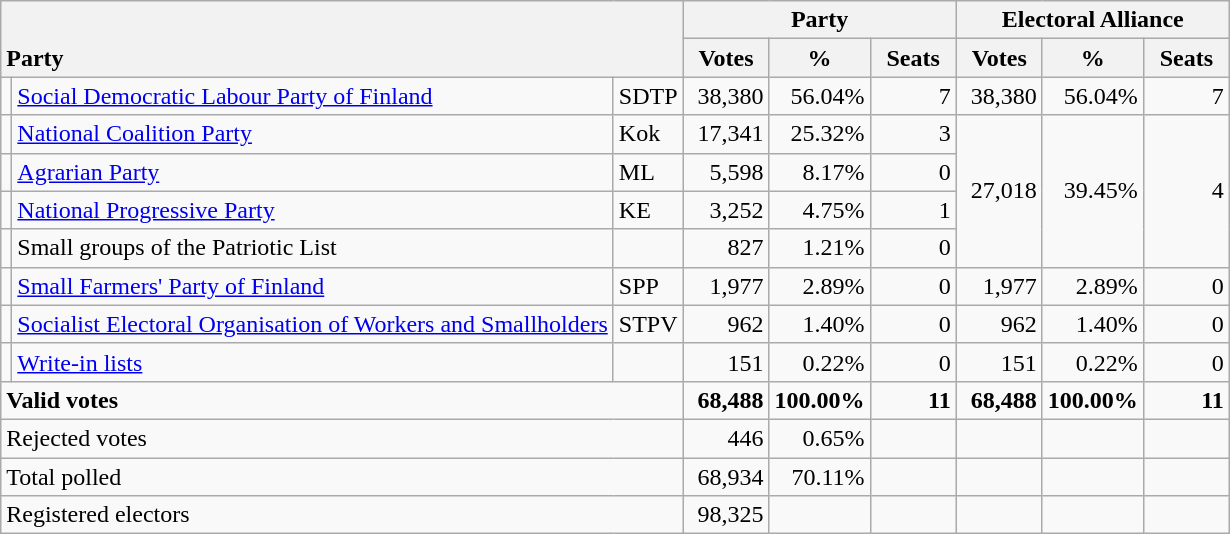<table class="wikitable" border="1" style="text-align:right;">
<tr>
<th style="text-align:left;" valign=bottom rowspan=2 colspan=3>Party</th>
<th colspan=3>Party</th>
<th colspan=3>Electoral Alliance</th>
</tr>
<tr>
<th align=center valign=bottom width="50">Votes</th>
<th align=center valign=bottom width="50">%</th>
<th align=center valign=bottom width="50">Seats</th>
<th align=center valign=bottom width="50">Votes</th>
<th align=center valign=bottom width="50">%</th>
<th align=center valign=bottom width="50">Seats</th>
</tr>
<tr>
<td></td>
<td align=left style="white-space: nowrap;"><a href='#'>Social Democratic Labour Party of Finland</a></td>
<td align=left>SDTP</td>
<td>38,380</td>
<td>56.04%</td>
<td>7</td>
<td>38,380</td>
<td>56.04%</td>
<td>7</td>
</tr>
<tr>
<td></td>
<td align=left><a href='#'>National Coalition Party</a></td>
<td align=left>Kok</td>
<td>17,341</td>
<td>25.32%</td>
<td>3</td>
<td rowspan=4>27,018</td>
<td rowspan=4>39.45%</td>
<td rowspan=4>4</td>
</tr>
<tr>
<td></td>
<td align=left><a href='#'>Agrarian Party</a></td>
<td align=left>ML</td>
<td>5,598</td>
<td>8.17%</td>
<td>0</td>
</tr>
<tr>
<td></td>
<td align=left><a href='#'>National Progressive Party</a></td>
<td align=left>KE</td>
<td>3,252</td>
<td>4.75%</td>
<td>1</td>
</tr>
<tr>
<td></td>
<td align=left>Small groups of the Patriotic List</td>
<td align=left></td>
<td>827</td>
<td>1.21%</td>
<td>0</td>
</tr>
<tr>
<td></td>
<td align=left><a href='#'>Small Farmers' Party of Finland</a></td>
<td align=left>SPP</td>
<td>1,977</td>
<td>2.89%</td>
<td>0</td>
<td>1,977</td>
<td>2.89%</td>
<td>0</td>
</tr>
<tr>
<td></td>
<td align=left><a href='#'>Socialist Electoral Organisation of Workers and Smallholders</a></td>
<td align=left>STPV</td>
<td>962</td>
<td>1.40%</td>
<td>0</td>
<td>962</td>
<td>1.40%</td>
<td>0</td>
</tr>
<tr>
<td></td>
<td align=left><a href='#'>Write-in lists</a></td>
<td align=left></td>
<td>151</td>
<td>0.22%</td>
<td>0</td>
<td>151</td>
<td>0.22%</td>
<td>0</td>
</tr>
<tr style="font-weight:bold">
<td align=left colspan=3>Valid votes</td>
<td>68,488</td>
<td>100.00%</td>
<td>11</td>
<td>68,488</td>
<td>100.00%</td>
<td>11</td>
</tr>
<tr>
<td align=left colspan=3>Rejected votes</td>
<td>446</td>
<td>0.65%</td>
<td></td>
<td></td>
<td></td>
<td></td>
</tr>
<tr>
<td align=left colspan=3>Total polled</td>
<td>68,934</td>
<td>70.11%</td>
<td></td>
<td></td>
<td></td>
<td></td>
</tr>
<tr>
<td align=left colspan=3>Registered electors</td>
<td>98,325</td>
<td></td>
<td></td>
<td></td>
<td></td>
<td></td>
</tr>
</table>
